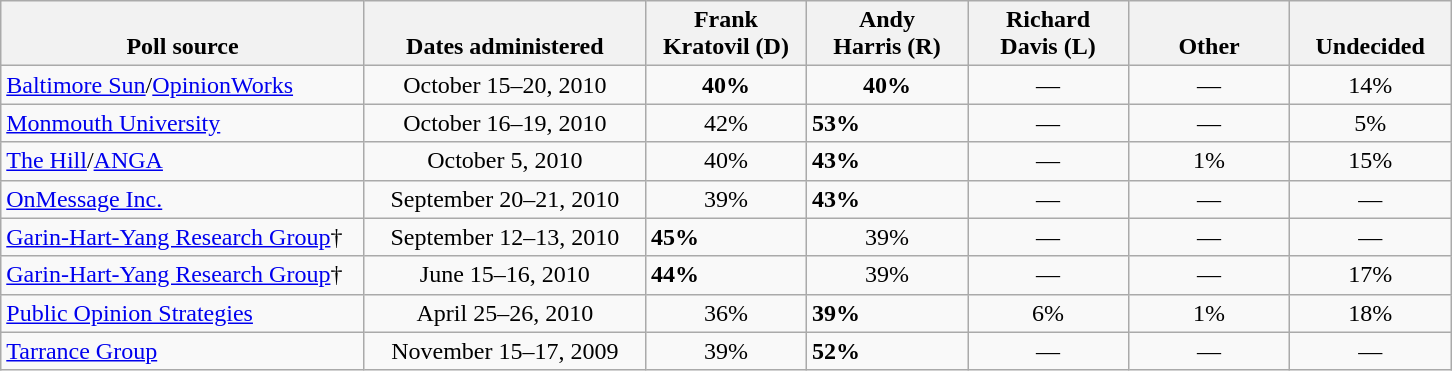<table class="wikitable">
<tr valign=bottom>
<th width="235px">Poll source</th>
<th width="180px">Dates administered</th>
<th width="100px">Frank<br>Kratovil (D)</th>
<th width="100px">Andy<br>Harris (R)</th>
<th width="100px">Richard<br>Davis (L)</th>
<th width="100px">Other</th>
<th width="100px">Undecided</th>
</tr>
<tr>
<td><a href='#'>Baltimore Sun</a>/<a href='#'>OpinionWorks</a></td>
<td align=center>October 15–20, 2010</td>
<td align=center><strong>40%</strong></td>
<td align=center><strong>40%</strong></td>
<td align=center>—</td>
<td align=center>—</td>
<td align=center>14%</td>
</tr>
<tr>
<td><a href='#'>Monmouth University</a></td>
<td align=center>October 16–19, 2010</td>
<td align=center>42%</td>
<td><strong>53%</strong></td>
<td align=center>—</td>
<td align=center>—</td>
<td align=center>5%</td>
</tr>
<tr>
<td><a href='#'>The Hill</a>/<a href='#'>ANGA</a></td>
<td align=center>October 5, 2010</td>
<td align=center>40%</td>
<td><strong>43%</strong></td>
<td align=center>—</td>
<td align=center>1%</td>
<td align=center>15%</td>
</tr>
<tr>
<td><a href='#'>OnMessage Inc.</a></td>
<td align=center>September 20–21, 2010</td>
<td align=center>39%</td>
<td><strong>43%</strong></td>
<td align=center>—</td>
<td align=center>—</td>
<td align=center>—</td>
</tr>
<tr>
<td><a href='#'>Garin-Hart-Yang Research Group</a>†</td>
<td align=center>September 12–13, 2010</td>
<td><strong>45%</strong></td>
<td align=center>39%</td>
<td align=center>—</td>
<td align=center>—</td>
<td align=center>—</td>
</tr>
<tr>
<td><a href='#'>Garin-Hart-Yang Research Group</a>†</td>
<td align=center>June 15–16, 2010</td>
<td><strong>44%</strong></td>
<td align=center>39%</td>
<td align=center>—</td>
<td align=center>—</td>
<td align=center>17%</td>
</tr>
<tr>
<td><a href='#'>Public Opinion Strategies</a></td>
<td align=center>April 25–26, 2010</td>
<td align=center>36%</td>
<td><strong>39%</strong></td>
<td align=center>6%</td>
<td align=center>1%</td>
<td align=center>18%</td>
</tr>
<tr>
<td><a href='#'>Tarrance Group</a></td>
<td align=center>November 15–17, 2009</td>
<td align=center>39%</td>
<td><strong>52%</strong></td>
<td align=center>—</td>
<td align=center>—</td>
<td align=center>—</td>
</tr>
</table>
